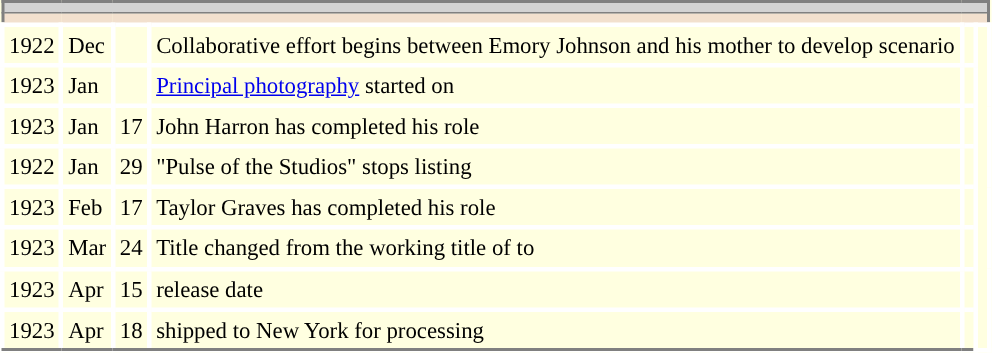<table class="wikitable sortable mw-collapsible " style="background:lightyellow; border:2px solid gray;font-size:95%">
<tr>
<th colspan="6" style="border:1px solid #808080;background:lightgrey;"></th>
</tr>
<tr>
<th style="border:0px solid #FFFAF5; background:#F2E0CE"></th>
<th style="border:0px solid #FFFAF5; background:#F2E0CE"></th>
<th style="border:0px solid #FFFAF5; background:#F2E0CE"></th>
<th style="border:0px solid #FFFAF5; background:#F2E0CE"></th>
<th style="border:0px solid #FFFAF5; background:#F2E0CE"></th>
<th style="border:0px solid #FFFAF5; background:#F2E0CE"></th>
</tr>
<tr>
<td style="border:3px solid #FFFFFF">1922</td>
<td style="border:3px solid #FFFFFF">Dec</td>
<td style="border:3px solid #FFFFFF"></td>
<td style="border:3px solid #FFFFFF">Collaborative effort begins between Emory Johnson and his mother to develop scenario</td>
<td style="border:3px solid #FFFFFF"></td>
<td rowspan=15 style="text-align: center; border:3px solid #FFFFFF;"></td>
</tr>
<tr>
<td style="border:3px solid #FFFFFF">1923</td>
<td style="border:3px solid #FFFFFF">Jan</td>
<td style="border:3px solid #FFFFFF"></td>
<td style="border:3px solid #FFFFFF"><a href='#'>Principal photography</a> started on </td>
<td style="border:3px solid #FFFFFF"></td>
</tr>
<tr>
<td style="border:3px solid #FFFFFF">1923</td>
<td style="border:3px solid #FFFFFF">Jan</td>
<td style="border:3px solid #FFFFFF">17</td>
<td style="border:3px solid #FFFFFF">John Harron has completed his role </td>
<td style="border:3px solid #FFFFFF"></td>
</tr>
<tr>
<td style="border:3px solid #FFFFFF">1922</td>
<td style="border:3px solid #FFFFFF">Jan</td>
<td style="border:3px solid #FFFFFF">29</td>
<td style="border:3px solid #FFFFFF">"Pulse of the Studios" stops listing </td>
<td style="border:3px solid #FFFFFF"></td>
</tr>
<tr>
<td style="border:3px solid #FFFFFF">1923</td>
<td style="border:3px solid #FFFFFF">Feb</td>
<td style="border:3px solid #FFFFFF">17</td>
<td style="border:3px solid #FFFFFF">Taylor Graves has completed his role </td>
<td style="border:3px solid #FFFFFF"></td>
</tr>
<tr>
<td style="border:3px solid #FFFFFF">1923</td>
<td style="border:3px solid #FFFFFF">Mar</td>
<td style="border:3px solid #FFFFFF">24</td>
<td style="border:3px solid #FFFFFF">Title changed from the working title of  to </td>
<td style="border:3px solid #FFFFFF"></td>
</tr>
<tr>
<td style="border:3px solid #FFFFFF">1923</td>
<td style="border:3px solid #FFFFFF">Apr</td>
<td style="border:3px solid #FFFFFF">15</td>
<td style="border:3px solid #FFFFFF"> release date</td>
<td style="border:3px solid #FFFFFF"></td>
</tr>
<tr>
<td style="border:3px solid #FFFFFF">1923</td>
<td style="border:3px solid #FFFFFF">Apr</td>
<td style="border:3px solid #FFFFFF">18</td>
<td style="border:3px solid #FFFFFF"> shipped to New York for processing</td>
<td style="border:3px solid #FFFFFF"></td>
</tr>
<tr>
</tr>
</table>
